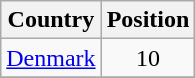<table class="wikitable">
<tr>
<th align="left">Country</th>
<th align="left">Position</th>
</tr>
<tr>
<td align="left"><a href='#'>Denmark</a></td>
<td align="center">10 </td>
</tr>
<tr>
</tr>
</table>
